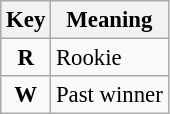<table class="wikitable" style="font-size: 95%;">
<tr>
<th>Key</th>
<th>Meaning</th>
</tr>
<tr>
<td align="center"><strong><span>R</span></strong></td>
<td>Rookie</td>
</tr>
<tr>
<td align="center"><strong><span>W</span></strong></td>
<td>Past winner</td>
</tr>
</table>
